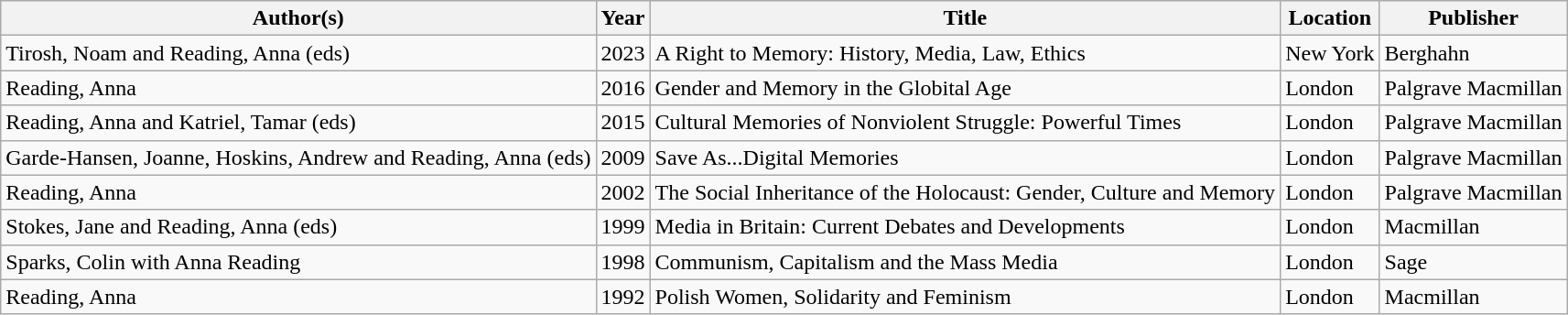<table class="wikitable">
<tr>
<th>Author(s)</th>
<th>Year</th>
<th>Title</th>
<th>Location</th>
<th>Publisher</th>
</tr>
<tr>
<td>Tirosh, Noam and Reading, Anna (eds)</td>
<td>2023</td>
<td>A Right to Memory: History, Media, Law, Ethics</td>
<td>New York</td>
<td>Berghahn</td>
</tr>
<tr>
<td>Reading, Anna</td>
<td>2016</td>
<td>Gender and Memory in the Globital Age</td>
<td>London</td>
<td>Palgrave Macmillan</td>
</tr>
<tr>
<td>Reading, Anna and Katriel, Tamar (eds)</td>
<td>2015</td>
<td>Cultural Memories of Nonviolent Struggle: Powerful Times</td>
<td>London</td>
<td>Palgrave Macmillan</td>
</tr>
<tr>
<td>Garde-Hansen, Joanne, Hoskins, Andrew and Reading, Anna (eds)</td>
<td>2009</td>
<td>Save As...Digital Memories</td>
<td>London</td>
<td>Palgrave Macmillan</td>
</tr>
<tr>
<td>Reading, Anna</td>
<td>2002</td>
<td>The Social Inheritance of the Holocaust: Gender, Culture and Memory</td>
<td>London</td>
<td>Palgrave Macmillan</td>
</tr>
<tr>
<td>Stokes, Jane and Reading, Anna (eds)</td>
<td>1999</td>
<td>Media in Britain: Current Debates and Developments</td>
<td>London</td>
<td>Macmillan</td>
</tr>
<tr>
<td>Sparks, Colin with Anna Reading</td>
<td>1998</td>
<td>Communism, Capitalism and the Mass Media</td>
<td>London</td>
<td>Sage</td>
</tr>
<tr>
<td>Reading, Anna</td>
<td>1992</td>
<td>Polish Women, Solidarity and Feminism</td>
<td>London</td>
<td>Macmillan</td>
</tr>
</table>
